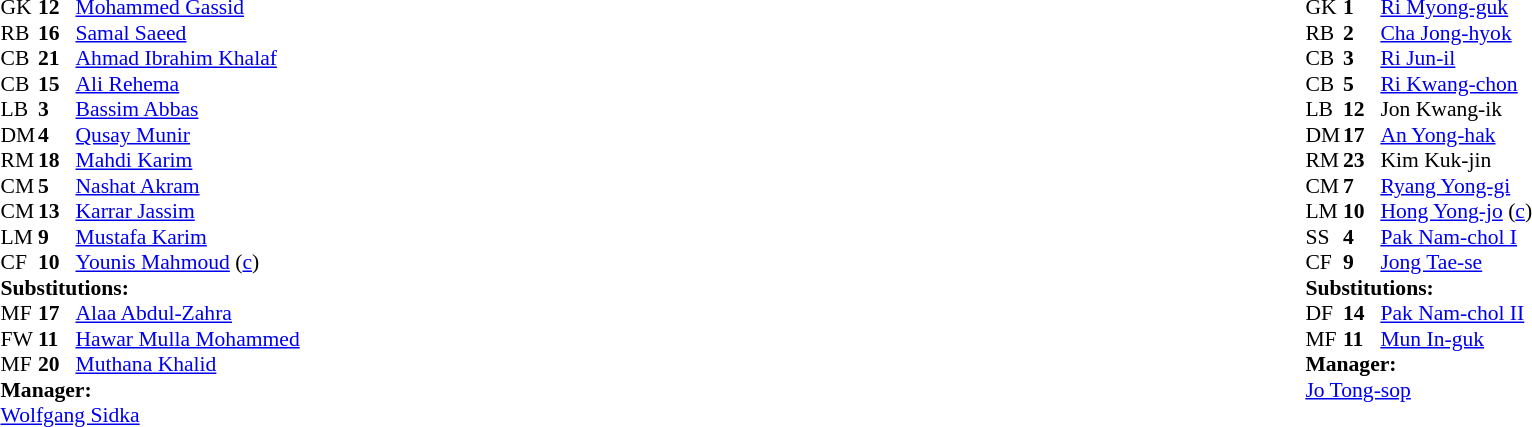<table width="100%">
<tr>
<td valign="top" width="50%"><br><table style="font-size: 90%" cellspacing="0" cellpadding="0">
<tr>
<th width="25"></th>
<th width="25"></th>
</tr>
<tr>
<td>GK</td>
<td><strong>12</strong></td>
<td><a href='#'>Mohammed Gassid</a></td>
</tr>
<tr>
<td>RB</td>
<td><strong>16</strong></td>
<td><a href='#'>Samal Saeed</a></td>
</tr>
<tr>
<td>CB</td>
<td><strong>21</strong></td>
<td><a href='#'>Ahmad Ibrahim Khalaf</a></td>
</tr>
<tr>
<td>CB</td>
<td><strong>15</strong></td>
<td><a href='#'>Ali Rehema</a></td>
</tr>
<tr>
<td>LB</td>
<td><strong>3</strong></td>
<td><a href='#'>Bassim Abbas</a></td>
</tr>
<tr>
<td>DM</td>
<td><strong>4</strong></td>
<td><a href='#'>Qusay Munir</a></td>
</tr>
<tr>
<td>RM</td>
<td><strong>18</strong></td>
<td><a href='#'>Mahdi Karim</a></td>
</tr>
<tr>
<td>CM</td>
<td><strong>5</strong></td>
<td><a href='#'>Nashat Akram</a></td>
</tr>
<tr>
<td>CM</td>
<td><strong>13</strong></td>
<td><a href='#'>Karrar Jassim</a></td>
<td></td>
<td></td>
</tr>
<tr>
<td>LM</td>
<td><strong>9</strong></td>
<td><a href='#'>Mustafa Karim</a></td>
<td></td>
<td></td>
</tr>
<tr>
<td>CF</td>
<td><strong>10</strong></td>
<td><a href='#'>Younis Mahmoud</a> (<a href='#'>c</a>)</td>
<td></td>
<td></td>
</tr>
<tr>
<td colspan=3><strong>Substitutions:</strong></td>
</tr>
<tr>
<td>MF</td>
<td><strong>17</strong></td>
<td><a href='#'>Alaa Abdul-Zahra</a></td>
<td></td>
<td></td>
</tr>
<tr>
<td>FW</td>
<td><strong>11</strong></td>
<td><a href='#'>Hawar Mulla Mohammed</a></td>
<td></td>
<td></td>
</tr>
<tr>
<td>MF</td>
<td><strong>20</strong></td>
<td><a href='#'>Muthana Khalid</a></td>
<td></td>
<td></td>
</tr>
<tr>
<td colspan=3><strong>Manager:</strong></td>
</tr>
<tr>
<td colspan=3> <a href='#'>Wolfgang Sidka</a></td>
</tr>
</table>
</td>
<td valign="top"></td>
<td valign="top" width="50%"><br><table style="font-size: 90%" cellspacing="0" cellpadding="0" align="center">
<tr>
<th width=25></th>
<th width=25></th>
</tr>
<tr>
<td>GK</td>
<td><strong>1</strong></td>
<td><a href='#'>Ri Myong-guk</a></td>
</tr>
<tr>
<td>RB</td>
<td><strong>2</strong></td>
<td><a href='#'>Cha Jong-hyok</a></td>
</tr>
<tr>
<td>CB</td>
<td><strong>3</strong></td>
<td><a href='#'>Ri Jun-il</a></td>
<td></td>
<td></td>
</tr>
<tr>
<td>CB</td>
<td><strong>5</strong></td>
<td><a href='#'>Ri Kwang-chon</a></td>
</tr>
<tr>
<td>LB</td>
<td><strong>12</strong></td>
<td>Jon Kwang-ik</td>
</tr>
<tr>
<td>DM</td>
<td><strong>17</strong></td>
<td><a href='#'>An Yong-hak</a></td>
</tr>
<tr>
<td>RM</td>
<td><strong>23</strong></td>
<td>Kim Kuk-jin</td>
<td></td>
<td></td>
</tr>
<tr>
<td>CM</td>
<td><strong>7</strong></td>
<td><a href='#'>Ryang Yong-gi</a></td>
</tr>
<tr>
<td>LM</td>
<td><strong>10</strong></td>
<td><a href='#'>Hong Yong-jo</a> (<a href='#'>c</a>)</td>
<td></td>
</tr>
<tr>
<td>SS</td>
<td><strong>4</strong></td>
<td><a href='#'>Pak Nam-chol I</a></td>
</tr>
<tr>
<td>CF</td>
<td><strong>9</strong></td>
<td><a href='#'>Jong Tae-se</a></td>
</tr>
<tr>
<td colspan=3><strong>Substitutions:</strong></td>
</tr>
<tr>
<td>DF</td>
<td><strong>14</strong></td>
<td><a href='#'>Pak Nam-chol II</a></td>
<td></td>
<td></td>
</tr>
<tr>
<td>MF</td>
<td><strong>11</strong></td>
<td><a href='#'>Mun In-guk</a></td>
<td></td>
<td></td>
</tr>
<tr>
<td colspan=3><strong>Manager:</strong></td>
</tr>
<tr>
<td colspan=3><a href='#'>Jo Tong-sop</a></td>
</tr>
</table>
</td>
</tr>
</table>
